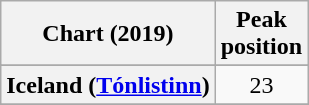<table class="wikitable sortable plainrowheaders" style="text-align:center">
<tr>
<th>Chart (2019)</th>
<th>Peak<br>position</th>
</tr>
<tr>
</tr>
<tr>
<th scope="row">Iceland (<a href='#'>Tónlistinn</a>)</th>
<td>23</td>
</tr>
<tr>
</tr>
</table>
